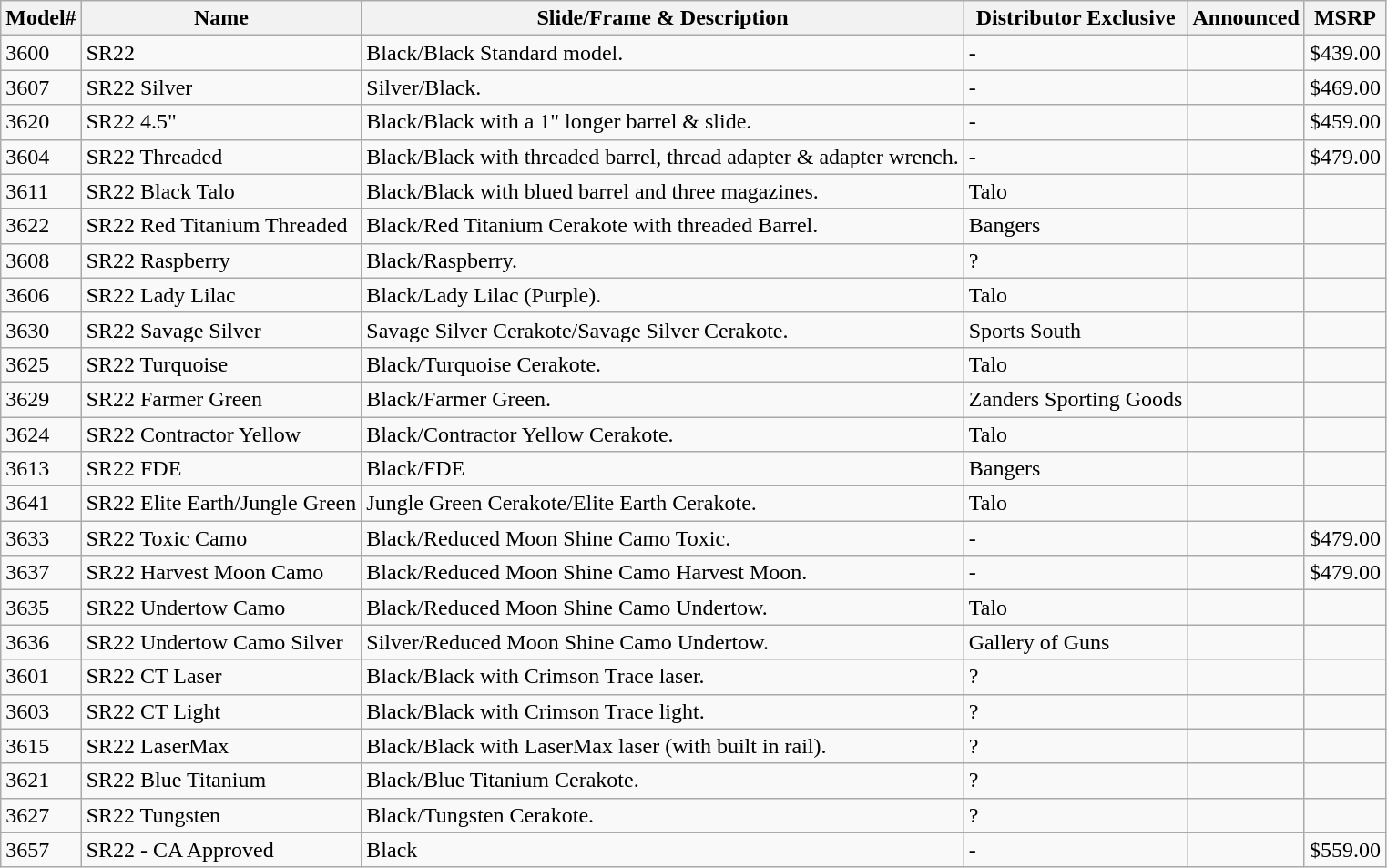<table class="wikitable sortable">
<tr>
<th>Model#</th>
<th>Name</th>
<th>Slide/Frame & Description</th>
<th>Distributor Exclusive</th>
<th>Announced</th>
<th>MSRP</th>
</tr>
<tr>
<td>3600</td>
<td>SR22</td>
<td>Black/Black Standard model.</td>
<td>-</td>
<td></td>
<td>$439.00</td>
</tr>
<tr>
<td>3607</td>
<td>SR22 Silver</td>
<td>Silver/Black.</td>
<td>-</td>
<td></td>
<td>$469.00</td>
</tr>
<tr>
<td>3620</td>
<td>SR22 4.5"</td>
<td>Black/Black with a 1" longer barrel & slide.</td>
<td>-</td>
<td></td>
<td>$459.00</td>
</tr>
<tr>
<td>3604</td>
<td>SR22 Threaded</td>
<td>Black/Black with threaded barrel, thread adapter & adapter wrench.</td>
<td>-</td>
<td></td>
<td>$479.00</td>
</tr>
<tr>
<td>3611</td>
<td>SR22 Black Talo</td>
<td>Black/Black with blued barrel and three magazines.</td>
<td>Talo</td>
<td></td>
<td></td>
</tr>
<tr>
<td>3622</td>
<td>SR22 Red Titanium Threaded</td>
<td>Black/Red Titanium Cerakote with threaded Barrel.</td>
<td>Bangers</td>
<td></td>
<td></td>
</tr>
<tr>
<td>3608</td>
<td>SR22 Raspberry</td>
<td>Black/Raspberry.</td>
<td>?</td>
<td></td>
<td></td>
</tr>
<tr>
<td>3606</td>
<td>SR22 Lady Lilac</td>
<td>Black/Lady Lilac (Purple).</td>
<td>Talo</td>
<td></td>
<td></td>
</tr>
<tr>
<td>3630</td>
<td>SR22 Savage Silver</td>
<td>Savage Silver Cerakote/Savage Silver Cerakote.</td>
<td>Sports South</td>
<td></td>
<td></td>
</tr>
<tr>
<td>3625</td>
<td>SR22 Turquoise</td>
<td>Black/Turquoise Cerakote.</td>
<td>Talo</td>
<td></td>
<td></td>
</tr>
<tr>
<td>3629</td>
<td>SR22 Farmer Green</td>
<td>Black/Farmer Green.</td>
<td>Zanders Sporting Goods</td>
<td></td>
<td></td>
</tr>
<tr>
<td>3624</td>
<td>SR22 Contractor Yellow</td>
<td>Black/Contractor Yellow Cerakote.</td>
<td>Talo</td>
<td></td>
<td></td>
</tr>
<tr>
<td>3613</td>
<td>SR22 FDE</td>
<td>Black/FDE</td>
<td>Bangers</td>
<td></td>
<td></td>
</tr>
<tr>
<td>3641</td>
<td>SR22 Elite Earth/Jungle Green</td>
<td>Jungle Green Cerakote/Elite Earth Cerakote.</td>
<td>Talo</td>
<td></td>
<td></td>
</tr>
<tr>
<td>3633</td>
<td>SR22 Toxic Camo</td>
<td>Black/Reduced Moon Shine Camo Toxic.</td>
<td>-</td>
<td></td>
<td>$479.00</td>
</tr>
<tr>
<td>3637</td>
<td>SR22 Harvest Moon Camo</td>
<td>Black/Reduced Moon Shine Camo Harvest Moon.</td>
<td>-</td>
<td></td>
<td>$479.00</td>
</tr>
<tr>
<td>3635</td>
<td>SR22 Undertow Camo</td>
<td>Black/Reduced Moon Shine Camo Undertow.</td>
<td>Talo</td>
<td></td>
<td></td>
</tr>
<tr>
<td>3636</td>
<td>SR22 Undertow Camo Silver</td>
<td>Silver/Reduced Moon Shine Camo Undertow.</td>
<td>Gallery of Guns</td>
<td></td>
<td></td>
</tr>
<tr>
<td>3601</td>
<td>SR22 CT Laser</td>
<td>Black/Black with Crimson Trace laser.</td>
<td>?</td>
<td></td>
<td></td>
</tr>
<tr>
<td>3603</td>
<td>SR22 CT Light</td>
<td>Black/Black with Crimson Trace light.</td>
<td>?</td>
<td></td>
<td></td>
</tr>
<tr>
<td>3615</td>
<td>SR22 LaserMax</td>
<td>Black/Black with LaserMax laser (with built in rail).</td>
<td>?</td>
<td></td>
<td></td>
</tr>
<tr>
<td>3621</td>
<td>SR22 Blue Titanium</td>
<td>Black/Blue Titanium Cerakote.</td>
<td>?</td>
<td></td>
<td></td>
</tr>
<tr>
<td>3627</td>
<td>SR22 Tungsten</td>
<td>Black/Tungsten Cerakote.</td>
<td>?</td>
<td></td>
<td></td>
</tr>
<tr>
<td>3657</td>
<td>SR22 - CA Approved</td>
<td>Black</td>
<td>-</td>
<td></td>
<td>$559.00</td>
</tr>
</table>
